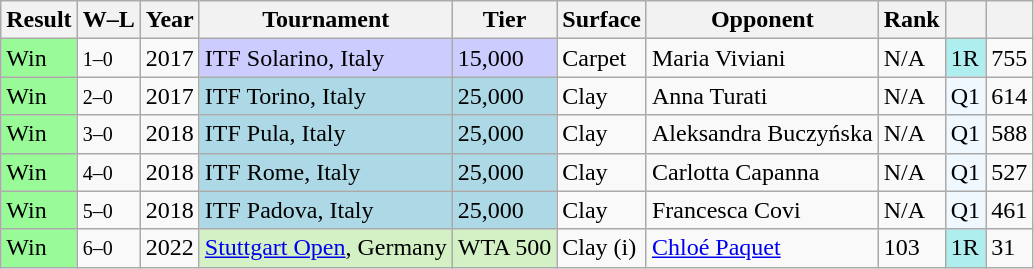<table class="wikitable sortable">
<tr>
<th>Result</th>
<th class="unsortable">W–L</th>
<th>Year</th>
<th>Tournament</th>
<th>Tier</th>
<th>Surface</th>
<th>Opponent</th>
<th>Rank</th>
<th></th>
<th></th>
</tr>
<tr>
<td bgcolor=98FB98>Win</td>
<td><small>1–0</small></td>
<td>2017</td>
<td bgcolor=ccccff>ITF Solarino, Italy</td>
<td bgcolor=ccccff>15,000</td>
<td>Carpet</td>
<td> Maria Viviani</td>
<td>N/A</td>
<td bgcolor=afeeee>1R</td>
<td>755</td>
</tr>
<tr>
<td bgcolor=98FB98>Win</td>
<td><small>2–0</small></td>
<td>2017</td>
<td bgcolor=lightblue>ITF Torino, Italy</td>
<td bgcolor=lightblue>25,000</td>
<td>Clay</td>
<td> Anna Turati</td>
<td>N/A</td>
<td bgcolor=f0f8ff>Q1</td>
<td>614</td>
</tr>
<tr>
<td bgcolor=98FB98>Win</td>
<td><small>3–0</small></td>
<td>2018</td>
<td bgcolor=lightblue>ITF Pula, Italy</td>
<td bgcolor=lightblue>25,000</td>
<td>Clay</td>
<td> Aleksandra Buczyńska</td>
<td>N/A</td>
<td bgcolor=f0f8ff>Q1</td>
<td>588</td>
</tr>
<tr>
<td bgcolor=98FB98>Win</td>
<td><small>4–0</small></td>
<td>2018</td>
<td bgcolor=lightblue>ITF Rome, Italy</td>
<td bgcolor=lightblue>25,000</td>
<td>Clay</td>
<td> Carlotta Capanna</td>
<td>N/A</td>
<td bgcolor=f0f8ff>Q1</td>
<td>527</td>
</tr>
<tr>
<td bgcolor=98FB98>Win</td>
<td><small>5–0</small></td>
<td>2018</td>
<td bgcolor=lightblue>ITF Padova, Italy</td>
<td bgcolor=lightblue>25,000</td>
<td>Clay</td>
<td> Francesca Covi</td>
<td>N/A</td>
<td bgcolor=f0f8ff>Q1</td>
<td>461</td>
</tr>
<tr>
<td bgcolor=98FB98>Win</td>
<td><small>6–0</small></td>
<td>2022</td>
<td bgcolor=d4f1c5><a href='#'>Stuttgart Open</a>, Germany</td>
<td bgcolor=d4f1c5>WTA 500</td>
<td>Clay (i)</td>
<td> <a href='#'>Chloé Paquet</a></td>
<td>103</td>
<td bgcolor=afeeee>1R</td>
<td>31</td>
</tr>
</table>
